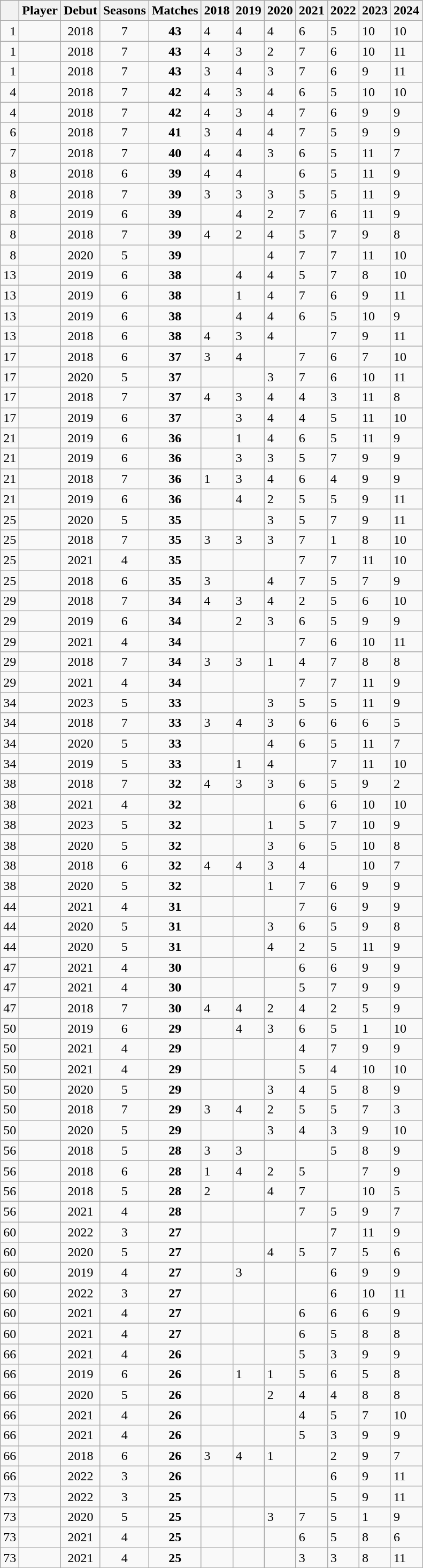<table class="wikitable sortable" style="text-align:center;">
<tr>
<th></th>
<th>Player</th>
<th>Debut</th>
<th>Seasons</th>
<th>Matches</th>
<th>2018</th>
<th>2019</th>
<th>2020</th>
<th>2021</th>
<th>2022</th>
<th>2023</th>
<th>2024</th>
</tr>
<tr>
<td align=right>1</td>
<td align=left></td>
<td>2018</td>
<td>7</td>
<td><strong>43</strong></td>
<td align=left> 4</td>
<td align=left> 4</td>
<td align=left> 4</td>
<td align=left> 6</td>
<td align=left> 5</td>
<td align=left> 10</td>
<td align=left> 10</td>
</tr>
<tr>
<td align=right>1</td>
<td align=left></td>
<td>2018</td>
<td>7</td>
<td><strong>43</strong></td>
<td align=left> 4</td>
<td align=left> 3</td>
<td align=left> 2</td>
<td align=left> 7</td>
<td align=left> 6</td>
<td align=left> 10</td>
<td align=left> 11</td>
</tr>
<tr>
<td align=right>1</td>
<td align=left></td>
<td>2018</td>
<td>7</td>
<td><strong>43</strong></td>
<td align=left> 3</td>
<td align=left> 4</td>
<td align=left> 3</td>
<td align=left> 7</td>
<td align=left> 6</td>
<td align=left> 9</td>
<td align=left> 11</td>
</tr>
<tr>
<td align=right>4</td>
<td align=left></td>
<td>2018</td>
<td>7</td>
<td><strong>42</strong></td>
<td align=left> 4</td>
<td align=left> 3</td>
<td align=left> 4</td>
<td align=left> 6</td>
<td align=left> 5</td>
<td align=left> 10</td>
<td align=left> 10</td>
</tr>
<tr>
<td align=right>4</td>
<td align=left></td>
<td>2018</td>
<td>7</td>
<td><strong>42</strong></td>
<td align=left> 4</td>
<td align=left> 3</td>
<td align=left> 4</td>
<td align=left> 7</td>
<td align=left> 6</td>
<td align=left> 9</td>
<td align=left> 9</td>
</tr>
<tr>
<td align=right>6</td>
<td align=left></td>
<td>2018</td>
<td>7</td>
<td><strong>41</strong></td>
<td align=left> 3</td>
<td align=left> 4</td>
<td align=left> 4</td>
<td align=left> 7</td>
<td align=left> 5</td>
<td align=left> 9</td>
<td align=left> 9</td>
</tr>
<tr>
<td align=right>7</td>
<td align=left></td>
<td>2018</td>
<td>7</td>
<td><strong>40</strong></td>
<td align=left> 4</td>
<td align=left> 4</td>
<td align=left> 3</td>
<td align=left> 6</td>
<td align=left> 5</td>
<td align=left> 11</td>
<td align=left> 7</td>
</tr>
<tr>
<td align=right>8</td>
<td align=left></td>
<td>2018</td>
<td>6</td>
<td><strong>39</strong></td>
<td align=left> 4</td>
<td align=left> 4</td>
<td></td>
<td align=left> 6</td>
<td align=left> 5</td>
<td align=left> 11</td>
<td align=left> 9</td>
</tr>
<tr>
<td align=right>8</td>
<td align=left></td>
<td>2018</td>
<td>7</td>
<td><strong>39</strong></td>
<td align=left> 3</td>
<td align=left> 3</td>
<td align=left> 3</td>
<td align=left> 5</td>
<td align=left> 5</td>
<td align=left> 11</td>
<td align=left> 9</td>
</tr>
<tr>
<td align=right>8</td>
<td align=left></td>
<td>2019</td>
<td>6</td>
<td><strong>39</strong></td>
<td></td>
<td align=left> 4</td>
<td align=left> 2</td>
<td align=left> 7</td>
<td align=left> 6</td>
<td align=left> 11</td>
<td align=left> 9</td>
</tr>
<tr>
<td align=right>8</td>
<td align=left></td>
<td>2018</td>
<td>7</td>
<td><strong>39</strong></td>
<td align=left> 4</td>
<td align=left> 2</td>
<td align=left> 4</td>
<td align=left> 5</td>
<td align=left> 7</td>
<td align=left> 9</td>
<td align=left> 8</td>
</tr>
<tr>
<td align=right>8</td>
<td align=left></td>
<td>2020</td>
<td>5</td>
<td><strong>39</strong></td>
<td></td>
<td></td>
<td align=left> 4</td>
<td align=left> 7</td>
<td align=left> 7</td>
<td align=left> 11</td>
<td align=left> 10</td>
</tr>
<tr>
<td align=right>13</td>
<td align=left></td>
<td>2019</td>
<td>6</td>
<td><strong>38</strong></td>
<td></td>
<td align=left> 4</td>
<td align=left> 4</td>
<td align=left> 5</td>
<td align=left> 7</td>
<td align=left> 8</td>
<td align=left> 10</td>
</tr>
<tr>
<td align=right>13</td>
<td align=left></td>
<td>2019</td>
<td>6</td>
<td><strong>38</strong></td>
<td></td>
<td align=left> 1</td>
<td align=left> 4</td>
<td align=left> 7</td>
<td align=left> 6</td>
<td align=left> 9</td>
<td align=left> 11</td>
</tr>
<tr>
<td align=right>13</td>
<td align=left></td>
<td>2019</td>
<td>6</td>
<td><strong>38</strong></td>
<td></td>
<td align=left> 4</td>
<td align=left> 4</td>
<td align=left> 6</td>
<td align=left> 5</td>
<td align=left> 10</td>
<td align=left> 9</td>
</tr>
<tr>
<td align=right>13</td>
<td align=left></td>
<td>2018</td>
<td>6</td>
<td><strong>38</strong></td>
<td align=left> 4</td>
<td align=left> 3</td>
<td align=left> 4</td>
<td></td>
<td align=left> 7</td>
<td align=left> 9</td>
<td align=left> 11</td>
</tr>
<tr>
<td align=right>17</td>
<td align=left></td>
<td>2018</td>
<td>6</td>
<td><strong>37</strong></td>
<td align=left> 3</td>
<td align=left> 4</td>
<td></td>
<td align=left> 7</td>
<td align=left> 6</td>
<td align=left> 7</td>
<td align=left> 10</td>
</tr>
<tr>
<td align=right>17</td>
<td align=left></td>
<td>2020</td>
<td>5</td>
<td><strong>37</strong></td>
<td></td>
<td></td>
<td align=left> 3</td>
<td align=left> 7</td>
<td align=left> 6</td>
<td align=left> 10</td>
<td align=left> 11</td>
</tr>
<tr>
<td align=right>17</td>
<td align=left></td>
<td>2018</td>
<td>7</td>
<td><strong>37</strong></td>
<td align=left> 4</td>
<td align=left> 3</td>
<td align=left> 4</td>
<td align=left> 4</td>
<td align=left> 3</td>
<td align=left> 11</td>
<td align=left> 8</td>
</tr>
<tr>
<td align=right>17</td>
<td align=left></td>
<td>2019</td>
<td>6</td>
<td><strong>37</strong></td>
<td></td>
<td align=left> 3</td>
<td align=left> 4</td>
<td align=left> 4</td>
<td align=left> 5</td>
<td align=left> 11</td>
<td align=left> 10</td>
</tr>
<tr>
<td align=right>21</td>
<td align=left></td>
<td>2019</td>
<td>6</td>
<td><strong>36</strong></td>
<td></td>
<td align=left> 1</td>
<td align=left> 4</td>
<td align=left> 6</td>
<td align=left> 5</td>
<td align=left> 11</td>
<td align=left> 9</td>
</tr>
<tr>
<td align=right>21</td>
<td align=left></td>
<td>2019</td>
<td>6</td>
<td><strong>36</strong></td>
<td></td>
<td align=left> 3</td>
<td align=left> 3</td>
<td align=left> 5</td>
<td align=left> 7</td>
<td align=left> 9</td>
<td align=left> 9</td>
</tr>
<tr>
<td align=right>21</td>
<td align=left></td>
<td>2018</td>
<td>7</td>
<td><strong>36</strong></td>
<td align=left> 1</td>
<td align=left> 3</td>
<td align=left> 4</td>
<td align=left> 6</td>
<td align=left> 4</td>
<td align=left> 9</td>
<td align=left> 9</td>
</tr>
<tr>
<td align=right>21</td>
<td align=left></td>
<td>2019</td>
<td>6</td>
<td><strong>36</strong></td>
<td></td>
<td align=left> 4</td>
<td align=left> 2</td>
<td align=left> 5</td>
<td align=left> 5</td>
<td align=left> 9</td>
<td align=left> 11</td>
</tr>
<tr>
<td align=right>25</td>
<td align=left></td>
<td>2020</td>
<td>5</td>
<td><strong>35</strong></td>
<td></td>
<td></td>
<td align=left> 3</td>
<td align=left> 5</td>
<td align=left> 7</td>
<td align=left> 9</td>
<td align=left> 11</td>
</tr>
<tr>
<td align=right>25</td>
<td align=left></td>
<td>2018</td>
<td>7</td>
<td><strong>35</strong></td>
<td align=left> 3</td>
<td align=left> 3</td>
<td align=left> 3</td>
<td align=left> 7</td>
<td align=left> 1</td>
<td align=left> 8</td>
<td align=left> 10</td>
</tr>
<tr>
<td align=right>25</td>
<td align=left></td>
<td>2021</td>
<td>4</td>
<td><strong>35</strong></td>
<td></td>
<td></td>
<td></td>
<td align=left> 7</td>
<td align=left> 7</td>
<td align=left> 11</td>
<td align=left> 10</td>
</tr>
<tr>
<td align=right>25</td>
<td align=left></td>
<td>2018</td>
<td>6</td>
<td><strong>35</strong></td>
<td align=left> 3</td>
<td></td>
<td align=left> 4</td>
<td align=left> 7</td>
<td align=left> 5</td>
<td align=left> 7</td>
<td align=left> 9</td>
</tr>
<tr>
<td align=right>29</td>
<td align=left></td>
<td>2018</td>
<td>7</td>
<td><strong>34</strong></td>
<td align=left> 4</td>
<td align=left> 3</td>
<td align=left> 4</td>
<td align=left> 2</td>
<td align=left> 5</td>
<td align=left> 6</td>
<td align=left> 10</td>
</tr>
<tr>
<td align=right>29</td>
<td align=left></td>
<td>2019</td>
<td>6</td>
<td><strong>34</strong></td>
<td></td>
<td align=left> 2</td>
<td align=left> 3</td>
<td align=left> 6</td>
<td align=left> 5</td>
<td align=left> 9</td>
<td align=left> 9</td>
</tr>
<tr>
<td align=right>29</td>
<td align=left></td>
<td>2021</td>
<td>4</td>
<td><strong>34</strong></td>
<td></td>
<td></td>
<td></td>
<td align=left> 7</td>
<td align=left> 6</td>
<td align=left> 10</td>
<td align=left> 11</td>
</tr>
<tr>
<td align=right>29</td>
<td align=left></td>
<td>2018</td>
<td>7</td>
<td><strong>34</strong></td>
<td align=left> 3</td>
<td align=left> 3</td>
<td align=left> 1</td>
<td align=left> 4</td>
<td align=left> 7</td>
<td align=left> 8</td>
<td align=left> 8</td>
</tr>
<tr>
<td align=right>29</td>
<td align=left></td>
<td>2021</td>
<td>4</td>
<td><strong>34</strong></td>
<td></td>
<td></td>
<td></td>
<td align=left> 7</td>
<td align=left> 7</td>
<td align=left> 11</td>
<td align=left> 9</td>
</tr>
<tr>
<td align=right>34</td>
<td align=left></td>
<td>2023</td>
<td>5</td>
<td><strong>33</strong></td>
<td></td>
<td></td>
<td align=left> 3</td>
<td align=left> 5</td>
<td align=left> 5</td>
<td align=left> 11</td>
<td align=left> 9</td>
</tr>
<tr>
<td align=right>34</td>
<td align=left></td>
<td>2018</td>
<td>7</td>
<td><strong>33</strong></td>
<td align=left> 3</td>
<td align=left> 4</td>
<td align=left> 3</td>
<td align=left> 6</td>
<td align=left> 6</td>
<td align=left> 6</td>
<td align=left> 5</td>
</tr>
<tr>
<td align=right>34</td>
<td align=left></td>
<td>2020</td>
<td>5</td>
<td><strong>33</strong></td>
<td></td>
<td></td>
<td align=left> 4</td>
<td align=left> 6</td>
<td align=left> 5</td>
<td align=left> 11</td>
<td align=left> 7</td>
</tr>
<tr>
<td align=right>34</td>
<td align=left></td>
<td>2019</td>
<td>5</td>
<td><strong>33</strong></td>
<td></td>
<td align=left> 1</td>
<td align=left> 4</td>
<td></td>
<td align=left> 7</td>
<td align=left> 11</td>
<td align=left> 10</td>
</tr>
<tr>
<td align=right>38</td>
<td align=left></td>
<td>2018</td>
<td>7</td>
<td><strong>32</strong></td>
<td align=left> 4</td>
<td align=left> 3</td>
<td align=left> 3</td>
<td align=left> 6</td>
<td align=left> 5</td>
<td align=left> 9</td>
<td align=left> 2</td>
</tr>
<tr>
<td align=right>38</td>
<td align=left></td>
<td>2021</td>
<td>4</td>
<td><strong>32</strong></td>
<td></td>
<td></td>
<td></td>
<td align=left> 6</td>
<td align=left> 6</td>
<td align=left> 10</td>
<td align=left> 10</td>
</tr>
<tr>
<td align=right>38</td>
<td align=left></td>
<td>2023</td>
<td>5</td>
<td><strong>32</strong></td>
<td></td>
<td></td>
<td align=left> 1</td>
<td align=left> 5</td>
<td align=left> 7</td>
<td align=left> 10</td>
<td align=left> 9</td>
</tr>
<tr>
<td align=right>38</td>
<td align=left></td>
<td>2020</td>
<td>5</td>
<td><strong>32</strong></td>
<td></td>
<td></td>
<td align=left> 3</td>
<td align=left> 6</td>
<td align=left> 5</td>
<td align=left> 10</td>
<td align=left> 8</td>
</tr>
<tr>
<td align=right>38</td>
<td align=left></td>
<td>2018</td>
<td>6</td>
<td><strong>32</strong></td>
<td align=left> 4</td>
<td align=left> 4</td>
<td align=left> 3</td>
<td align=left> 4</td>
<td></td>
<td align=left> 10</td>
<td align=left> 7</td>
</tr>
<tr>
<td align=right>38</td>
<td align=left></td>
<td>2020</td>
<td>5</td>
<td><strong>32</strong></td>
<td></td>
<td></td>
<td align=left> 1</td>
<td align=left> 7</td>
<td align=left> 6</td>
<td align=left> 9</td>
<td align=left> 9</td>
</tr>
<tr>
<td align=right>44</td>
<td align=left></td>
<td>2021</td>
<td>4</td>
<td><strong>31</strong></td>
<td></td>
<td></td>
<td></td>
<td align=left> 7</td>
<td align=left> 6</td>
<td align=left> 9</td>
<td align=left> 9</td>
</tr>
<tr>
<td align=right>44</td>
<td align=left></td>
<td>2020</td>
<td>5</td>
<td><strong>31</strong></td>
<td></td>
<td></td>
<td align=left> 3</td>
<td align=left> 6</td>
<td align=left> 5</td>
<td align=left> 9</td>
<td align=left> 8</td>
</tr>
<tr>
<td align=right>44</td>
<td align=left></td>
<td>2020</td>
<td>5</td>
<td><strong>31</strong></td>
<td></td>
<td></td>
<td align=left> 4</td>
<td align=left> 2</td>
<td align=left> 5</td>
<td align=left> 11</td>
<td align=left> 9</td>
</tr>
<tr>
<td align=right>47</td>
<td align=left></td>
<td>2021</td>
<td>4</td>
<td><strong>30</strong></td>
<td></td>
<td></td>
<td></td>
<td align=left> 6</td>
<td align=left> 6</td>
<td align=left> 9</td>
<td align=left> 9</td>
</tr>
<tr>
<td align=right>47</td>
<td align=left></td>
<td>2021</td>
<td>4</td>
<td><strong>30</strong></td>
<td></td>
<td></td>
<td></td>
<td align=left> 5</td>
<td align=left> 7</td>
<td align=left> 9</td>
<td align=left> 9</td>
</tr>
<tr>
<td align=right>47</td>
<td align=left></td>
<td>2018</td>
<td>7</td>
<td><strong>30</strong></td>
<td align=left> 4</td>
<td align=left> 4</td>
<td align=left> 2</td>
<td align=left> 4</td>
<td align=left> 2</td>
<td align=left> 5</td>
<td align=left> 9</td>
</tr>
<tr>
<td align=right>50</td>
<td align=left></td>
<td>2019</td>
<td>6</td>
<td><strong>29</strong></td>
<td></td>
<td align=left> 4</td>
<td align=left> 3</td>
<td align=left> 6</td>
<td align=left> 5</td>
<td align=left> 1</td>
<td align=left> 10</td>
</tr>
<tr>
<td align=right>50</td>
<td align=left></td>
<td>2021</td>
<td>4</td>
<td><strong>29</strong></td>
<td></td>
<td></td>
<td></td>
<td align=left> 4</td>
<td align=left> 7</td>
<td align=left> 9</td>
<td align=left> 9</td>
</tr>
<tr>
<td align=right>50</td>
<td align=left></td>
<td>2021</td>
<td>4</td>
<td><strong>29</strong></td>
<td></td>
<td></td>
<td></td>
<td align=left> 5</td>
<td align=left> 4</td>
<td align=left> 10</td>
<td align=left> 10</td>
</tr>
<tr>
<td align=right>50</td>
<td align=left></td>
<td>2020</td>
<td>5</td>
<td><strong>29</strong></td>
<td></td>
<td></td>
<td align=left> 3</td>
<td align=left> 4</td>
<td align=left> 5</td>
<td align=left> 8</td>
<td align=left> 9</td>
</tr>
<tr>
<td align=right>50</td>
<td align=left></td>
<td>2018</td>
<td>7</td>
<td><strong>29</strong></td>
<td align=left> 3</td>
<td align=left> 4</td>
<td align=left> 2</td>
<td align=left> 5</td>
<td align=left> 5</td>
<td align=left> 7</td>
<td align=left> 3</td>
</tr>
<tr>
<td align=right>50</td>
<td align=left></td>
<td>2020</td>
<td>5</td>
<td><strong>29</strong></td>
<td></td>
<td></td>
<td align=left> 3</td>
<td align=left> 4</td>
<td align=left> 3</td>
<td align=left> 9</td>
<td align=left> 10</td>
</tr>
<tr>
<td align=right>56</td>
<td align=left></td>
<td>2018</td>
<td>5</td>
<td><strong>28</strong></td>
<td align=left> 3</td>
<td align=left> 3</td>
<td></td>
<td></td>
<td align=left> 5</td>
<td align=left> 8</td>
<td align=left> 9</td>
</tr>
<tr>
<td align=right>56</td>
<td align=left></td>
<td>2018</td>
<td>6</td>
<td><strong>28</strong></td>
<td align=left> 1</td>
<td align=left> 4</td>
<td align=left> 2</td>
<td align=left> 5</td>
<td></td>
<td align=left> 7</td>
<td align=left> 9</td>
</tr>
<tr>
<td align=right>56</td>
<td align=left></td>
<td>2018</td>
<td>5</td>
<td><strong>28</strong></td>
<td align=left> 2</td>
<td></td>
<td align=left> 4</td>
<td align=left> 7</td>
<td></td>
<td align=left> 10</td>
<td align=left> 5</td>
</tr>
<tr>
<td align=right>56</td>
<td align=left></td>
<td>2021</td>
<td>4</td>
<td><strong>28</strong></td>
<td></td>
<td></td>
<td></td>
<td align=left> 7</td>
<td align=left> 5</td>
<td align=left> 9</td>
<td align=left> 7</td>
</tr>
<tr>
<td align=right>60</td>
<td align=left></td>
<td>2022</td>
<td>3</td>
<td><strong>27</strong></td>
<td></td>
<td></td>
<td></td>
<td></td>
<td align=left> 7</td>
<td align=left> 11</td>
<td align=left> 9</td>
</tr>
<tr>
<td align=right>60</td>
<td align=left></td>
<td>2020</td>
<td>5</td>
<td><strong>27</strong></td>
<td></td>
<td></td>
<td align=left> 4</td>
<td align=left> 5</td>
<td align=left> 7</td>
<td align=left> 5</td>
<td align=left> 6</td>
</tr>
<tr>
<td align=right>60</td>
<td align=left></td>
<td>2019</td>
<td>4</td>
<td><strong>27</strong></td>
<td></td>
<td align=left> 3</td>
<td></td>
<td></td>
<td align=left> 6</td>
<td align=left> 9</td>
<td align=left> 9</td>
</tr>
<tr>
<td align=right>60</td>
<td align=left></td>
<td>2022</td>
<td>3</td>
<td><strong>27</strong></td>
<td></td>
<td></td>
<td></td>
<td></td>
<td align=left> 6</td>
<td align=left> 10</td>
<td align=left> 11</td>
</tr>
<tr>
<td align=right>60</td>
<td align=left></td>
<td>2021</td>
<td>4</td>
<td><strong>27</strong></td>
<td></td>
<td></td>
<td></td>
<td align=left> 6</td>
<td align=left> 6</td>
<td align=left> 6</td>
<td align=left> 9</td>
</tr>
<tr>
<td align=right>60</td>
<td align=left></td>
<td>2021</td>
<td>4</td>
<td><strong>27</strong></td>
<td></td>
<td></td>
<td></td>
<td align=left> 6</td>
<td align=left> 5</td>
<td align=left> 8</td>
<td align=left> 8</td>
</tr>
<tr>
<td align=right>66</td>
<td align=left></td>
<td>2021</td>
<td>4</td>
<td><strong>26</strong></td>
<td></td>
<td></td>
<td></td>
<td align=left> 5</td>
<td align=left> 3</td>
<td align=left> 9</td>
<td align=left> 9</td>
</tr>
<tr>
<td align=right>66</td>
<td align=left></td>
<td>2019</td>
<td>6</td>
<td><strong>26</strong></td>
<td></td>
<td align=left> 1</td>
<td align=left> 1</td>
<td align=left> 5</td>
<td align=left> 6</td>
<td align=left> 5</td>
<td align=left> 8</td>
</tr>
<tr>
<td align=right>66</td>
<td align=left></td>
<td>2020</td>
<td>5</td>
<td><strong>26</strong></td>
<td></td>
<td></td>
<td align=left> 2</td>
<td align=left> 4</td>
<td align=left> 4</td>
<td align=left> 8</td>
<td align=left> 8</td>
</tr>
<tr>
<td align=right>66</td>
<td align=left></td>
<td>2021</td>
<td>4</td>
<td><strong>26</strong></td>
<td></td>
<td></td>
<td></td>
<td align=left> 4</td>
<td align=left> 5</td>
<td align=left> 7</td>
<td align=left> 10</td>
</tr>
<tr>
<td align=right>66</td>
<td align=left></td>
<td>2021</td>
<td>4</td>
<td><strong>26</strong></td>
<td></td>
<td></td>
<td></td>
<td align=left> 5</td>
<td align=left> 3</td>
<td align=left> 9</td>
<td align=left> 9</td>
</tr>
<tr>
<td align=right>66</td>
<td align=left></td>
<td>2018</td>
<td>6</td>
<td><strong>26</strong></td>
<td align=left> 3</td>
<td align=left> 4</td>
<td align=left> 1</td>
<td></td>
<td align=left> 2</td>
<td align=left> 9</td>
<td align=left> 7</td>
</tr>
<tr>
<td align=right>66</td>
<td align=left></td>
<td>2022</td>
<td>3</td>
<td><strong>26</strong></td>
<td></td>
<td></td>
<td></td>
<td></td>
<td align=left> 6</td>
<td align=left> 9</td>
<td align=left> 11</td>
</tr>
<tr>
<td align=right>73</td>
<td align=left></td>
<td>2022</td>
<td>3</td>
<td><strong>25</strong></td>
<td></td>
<td></td>
<td></td>
<td></td>
<td align=left> 5</td>
<td align=left> 9</td>
<td align=left> 11</td>
</tr>
<tr>
<td align=right>73</td>
<td align=left></td>
<td>2020</td>
<td>5</td>
<td><strong>25</strong></td>
<td></td>
<td></td>
<td align=left> 3</td>
<td align=left> 7</td>
<td align=left> 5</td>
<td align=left> 1</td>
<td align=left> 9</td>
</tr>
<tr>
<td align=right>73</td>
<td align=left></td>
<td>2021</td>
<td>4</td>
<td><strong>25</strong></td>
<td></td>
<td></td>
<td></td>
<td align=left> 6</td>
<td align=left> 5</td>
<td align=left> 8</td>
<td align=left> 6</td>
</tr>
<tr>
<td align=right>73</td>
<td align=left></td>
<td>2021</td>
<td>4</td>
<td><strong>25</strong></td>
<td></td>
<td></td>
<td></td>
<td align=left> 3</td>
<td align=left> 3</td>
<td align=left> 8</td>
<td align=left> 11</td>
</tr>
</table>
